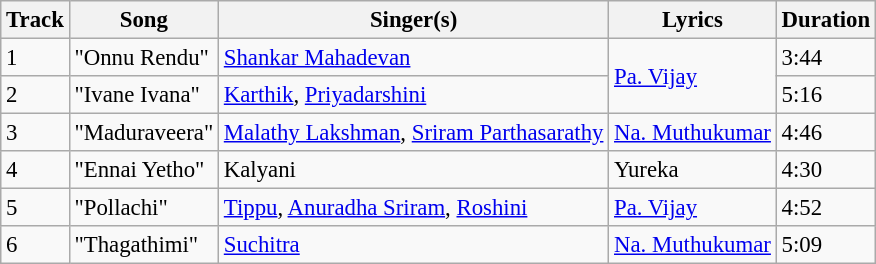<table class="wikitable" style="font-size:95%;">
<tr>
<th>Track</th>
<th>Song</th>
<th>Singer(s)</th>
<th>Lyrics</th>
<th>Duration</th>
</tr>
<tr>
<td>1</td>
<td>"Onnu Rendu"</td>
<td><a href='#'>Shankar Mahadevan</a></td>
<td rowspan=2><a href='#'>Pa. Vijay</a></td>
<td>3:44</td>
</tr>
<tr>
<td>2</td>
<td>"Ivane Ivana"</td>
<td><a href='#'>Karthik</a>, <a href='#'>Priyadarshini</a></td>
<td>5:16</td>
</tr>
<tr>
<td>3</td>
<td>"Maduraveera"</td>
<td><a href='#'>Malathy Lakshman</a>, <a href='#'>Sriram Parthasarathy</a></td>
<td><a href='#'>Na. Muthukumar</a></td>
<td>4:46</td>
</tr>
<tr>
<td>4</td>
<td>"Ennai Yetho"</td>
<td>Kalyani</td>
<td>Yureka</td>
<td>4:30</td>
</tr>
<tr>
<td>5</td>
<td>"Pollachi"</td>
<td><a href='#'>Tippu</a>, <a href='#'>Anuradha Sriram</a>,  <a href='#'>Roshini</a></td>
<td><a href='#'>Pa. Vijay</a></td>
<td>4:52</td>
</tr>
<tr>
<td>6</td>
<td>"Thagathimi"</td>
<td><a href='#'>Suchitra</a></td>
<td><a href='#'>Na. Muthukumar</a></td>
<td>5:09</td>
</tr>
</table>
